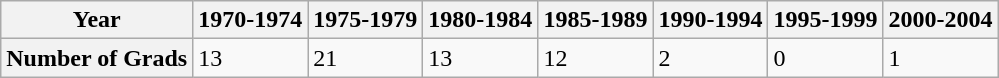<table class="wikitable" style="display: inline-table;">
<tr>
<th>Year</th>
<th>1970-1974</th>
<th>1975-1979</th>
<th>1980-1984</th>
<th>1985-1989</th>
<th>1990-1994</th>
<th>1995-1999</th>
<th>2000-2004</th>
</tr>
<tr>
<th>Number of Grads</th>
<td>13</td>
<td>21</td>
<td>13</td>
<td>12</td>
<td>2</td>
<td>0</td>
<td>1</td>
</tr>
</table>
